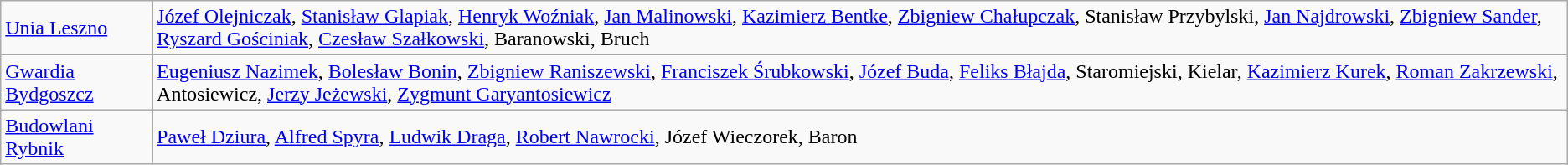<table class=wikitable>
<tr>
<td><a href='#'>Unia Leszno</a></td>
<td><a href='#'>Józef Olejniczak</a>, <a href='#'>Stanisław Glapiak</a>, <a href='#'>Henryk Woźniak</a>, <a href='#'>Jan Malinowski</a>, <a href='#'>Kazimierz Bentke</a>, <a href='#'>Zbigniew Chałupczak</a>, Stanisław Przybylski, <a href='#'>Jan Najdrowski</a>, <a href='#'>Zbigniew Sander</a>, <a href='#'>Ryszard Gościniak</a>, <a href='#'>Czesław Szałkowski</a>, Baranowski, Bruch</td>
</tr>
<tr>
<td><a href='#'>Gwardia Bydgoszcz</a></td>
<td><a href='#'>Eugeniusz Nazimek</a>, <a href='#'>Bolesław Bonin</a>, <a href='#'>Zbigniew Raniszewski</a>, <a href='#'>Franciszek Śrubkowski</a>, <a href='#'>Józef Buda</a>, <a href='#'>Feliks Błajda</a>, Staromiejski, Kielar, <a href='#'>Kazimierz Kurek</a>, <a href='#'>Roman Zakrzewski</a>, Antosiewicz, <a href='#'>Jerzy Jeżewski</a>, <a href='#'>Zygmunt Garyantosiewicz</a></td>
</tr>
<tr>
<td><a href='#'>Budowlani Rybnik</a></td>
<td><a href='#'>Paweł Dziura</a>, <a href='#'>Alfred Spyra</a>, <a href='#'>Ludwik Draga</a>, <a href='#'>Robert Nawrocki</a>, Józef Wieczorek, Baron</td>
</tr>
</table>
